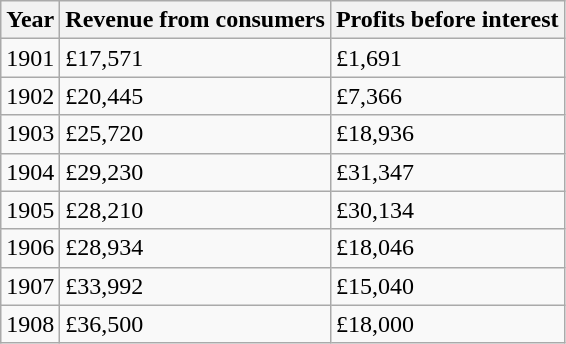<table class="wikitable">
<tr>
<th>Year</th>
<th>Revenue from consumers</th>
<th>Profits before interest</th>
</tr>
<tr>
<td>1901</td>
<td>£17,571</td>
<td>£1,691</td>
</tr>
<tr>
<td>1902</td>
<td>£20,445</td>
<td>£7,366</td>
</tr>
<tr>
<td>1903</td>
<td>£25,720</td>
<td>£18,936</td>
</tr>
<tr>
<td>1904</td>
<td>£29,230</td>
<td>£31,347</td>
</tr>
<tr>
<td>1905</td>
<td>£28,210</td>
<td>£30,134</td>
</tr>
<tr>
<td>1906</td>
<td>£28,934</td>
<td>£18,046</td>
</tr>
<tr>
<td>1907</td>
<td>£33,992</td>
<td>£15,040</td>
</tr>
<tr>
<td>1908</td>
<td>£36,500</td>
<td>£18,000</td>
</tr>
</table>
